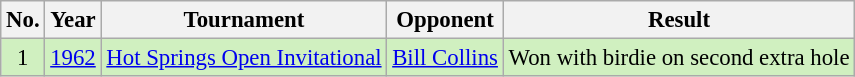<table class="wikitable" style="font-size:95%;">
<tr>
<th>No.</th>
<th>Year</th>
<th>Tournament</th>
<th>Opponent</th>
<th>Result</th>
</tr>
<tr style="background:#D0F0C0;">
<td align=center>1</td>
<td><a href='#'>1962</a></td>
<td><a href='#'>Hot Springs Open Invitational</a></td>
<td> <a href='#'>Bill Collins</a></td>
<td>Won with birdie on second extra hole</td>
</tr>
</table>
